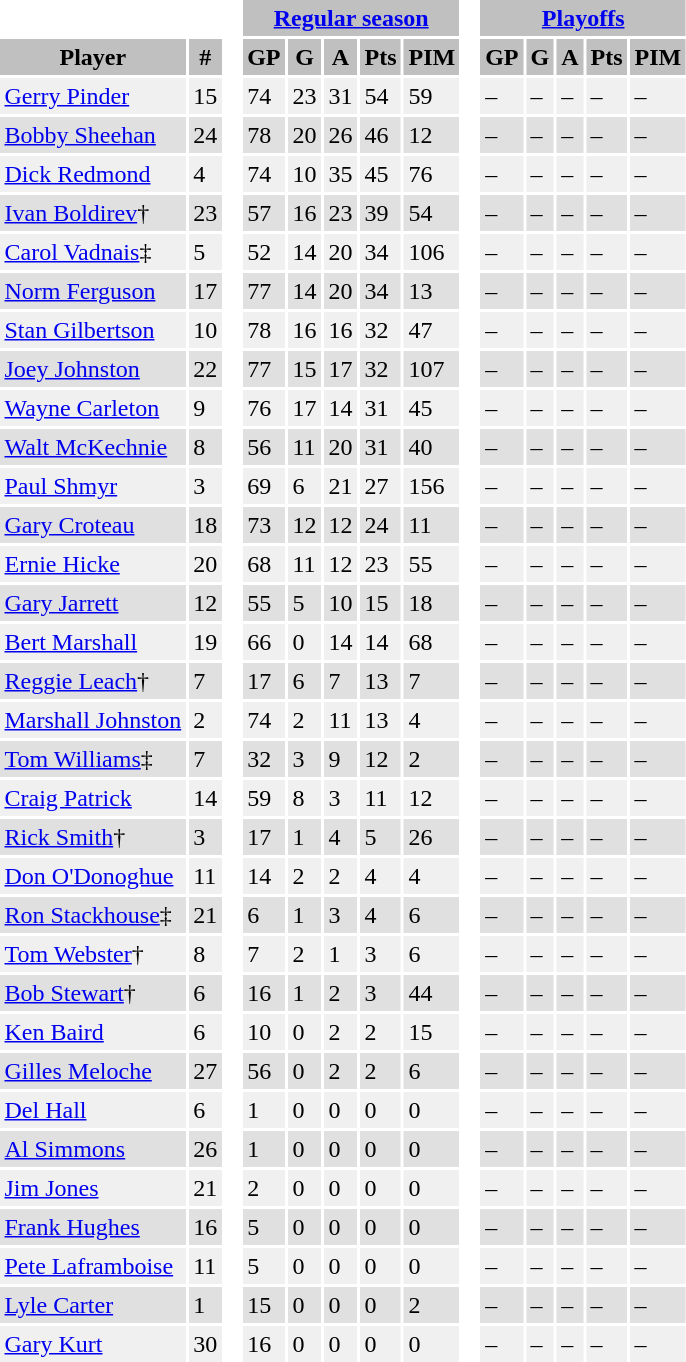<table BORDER="0" CELLPADDING="3" CELLSPACING="2" ID="Table1">
<tr ALIGN="center" bgcolor="#c0c0c0">
<th ALIGN="center" colspan="2" bgcolor="#ffffff"> </th>
<th ALIGN="center" rowspan="99" bgcolor="#ffffff"> </th>
<th ALIGN="center" colspan="5"><a href='#'>Regular season</a></th>
<th ALIGN="center" rowspan="99" bgcolor="#ffffff"> </th>
<th ALIGN="center" colspan="5"><a href='#'>Playoffs</a></th>
</tr>
<tr ALIGN="center" bgcolor="#c0c0c0">
<th ALIGN="center">Player</th>
<th ALIGN="center">#</th>
<th ALIGN="center">GP</th>
<th ALIGN="center">G</th>
<th ALIGN="center">A</th>
<th ALIGN="center">Pts</th>
<th ALIGN="center">PIM</th>
<th ALIGN="center">GP</th>
<th ALIGN="center">G</th>
<th ALIGN="center">A</th>
<th ALIGN="center">Pts</th>
<th ALIGN="center">PIM</th>
</tr>
<tr bgcolor="#f0f0f0">
<td><a href='#'>Gerry Pinder</a></td>
<td>15</td>
<td>74</td>
<td>23</td>
<td>31</td>
<td>54</td>
<td>59</td>
<td>–</td>
<td>–</td>
<td>–</td>
<td>–</td>
<td>–</td>
</tr>
<tr bgcolor="#e0e0e0">
<td><a href='#'>Bobby Sheehan</a></td>
<td>24</td>
<td>78</td>
<td>20</td>
<td>26</td>
<td>46</td>
<td>12</td>
<td>–</td>
<td>–</td>
<td>–</td>
<td>–</td>
<td>–</td>
</tr>
<tr bgcolor="#f0f0f0">
<td><a href='#'>Dick Redmond</a></td>
<td>4</td>
<td>74</td>
<td>10</td>
<td>35</td>
<td>45</td>
<td>76</td>
<td>–</td>
<td>–</td>
<td>–</td>
<td>–</td>
<td>–</td>
</tr>
<tr bgcolor="#e0e0e0">
<td><a href='#'>Ivan Boldirev</a>†</td>
<td>23</td>
<td>57</td>
<td>16</td>
<td>23</td>
<td>39</td>
<td>54</td>
<td>–</td>
<td>–</td>
<td>–</td>
<td>–</td>
<td>–</td>
</tr>
<tr bgcolor="#f0f0f0">
<td><a href='#'>Carol Vadnais</a>‡</td>
<td>5</td>
<td>52</td>
<td>14</td>
<td>20</td>
<td>34</td>
<td>106</td>
<td>–</td>
<td>–</td>
<td>–</td>
<td>–</td>
<td>–</td>
</tr>
<tr bgcolor="#e0e0e0">
<td><a href='#'>Norm Ferguson</a></td>
<td>17</td>
<td>77</td>
<td>14</td>
<td>20</td>
<td>34</td>
<td>13</td>
<td>–</td>
<td>–</td>
<td>–</td>
<td>–</td>
<td>–</td>
</tr>
<tr bgcolor="#f0f0f0">
<td><a href='#'>Stan Gilbertson</a></td>
<td>10</td>
<td>78</td>
<td>16</td>
<td>16</td>
<td>32</td>
<td>47</td>
<td>–</td>
<td>–</td>
<td>–</td>
<td>–</td>
<td>–</td>
</tr>
<tr bgcolor="#e0e0e0">
<td><a href='#'>Joey Johnston</a></td>
<td>22</td>
<td>77</td>
<td>15</td>
<td>17</td>
<td>32</td>
<td>107</td>
<td>–</td>
<td>–</td>
<td>–</td>
<td>–</td>
<td>–</td>
</tr>
<tr bgcolor="#f0f0f0">
<td><a href='#'>Wayne Carleton</a></td>
<td>9</td>
<td>76</td>
<td>17</td>
<td>14</td>
<td>31</td>
<td>45</td>
<td>–</td>
<td>–</td>
<td>–</td>
<td>–</td>
<td>–</td>
</tr>
<tr bgcolor="#e0e0e0">
<td><a href='#'>Walt McKechnie</a></td>
<td>8</td>
<td>56</td>
<td>11</td>
<td>20</td>
<td>31</td>
<td>40</td>
<td>–</td>
<td>–</td>
<td>–</td>
<td>–</td>
<td>–</td>
</tr>
<tr bgcolor="#f0f0f0">
<td><a href='#'>Paul Shmyr</a></td>
<td>3</td>
<td>69</td>
<td>6</td>
<td>21</td>
<td>27</td>
<td>156</td>
<td>–</td>
<td>–</td>
<td>–</td>
<td>–</td>
<td>–</td>
</tr>
<tr bgcolor="#e0e0e0">
<td><a href='#'>Gary Croteau</a></td>
<td>18</td>
<td>73</td>
<td>12</td>
<td>12</td>
<td>24</td>
<td>11</td>
<td>–</td>
<td>–</td>
<td>–</td>
<td>–</td>
<td>–</td>
</tr>
<tr bgcolor="#f0f0f0">
<td><a href='#'>Ernie Hicke</a></td>
<td>20</td>
<td>68</td>
<td>11</td>
<td>12</td>
<td>23</td>
<td>55</td>
<td>–</td>
<td>–</td>
<td>–</td>
<td>–</td>
<td>–</td>
</tr>
<tr bgcolor="#e0e0e0">
<td><a href='#'>Gary Jarrett</a></td>
<td>12</td>
<td>55</td>
<td>5</td>
<td>10</td>
<td>15</td>
<td>18</td>
<td>–</td>
<td>–</td>
<td>–</td>
<td>–</td>
<td>–</td>
</tr>
<tr bgcolor="#f0f0f0">
<td><a href='#'>Bert Marshall</a></td>
<td>19</td>
<td>66</td>
<td>0</td>
<td>14</td>
<td>14</td>
<td>68</td>
<td>–</td>
<td>–</td>
<td>–</td>
<td>–</td>
<td>–</td>
</tr>
<tr bgcolor="#e0e0e0">
<td><a href='#'>Reggie Leach</a>†</td>
<td>7</td>
<td>17</td>
<td>6</td>
<td>7</td>
<td>13</td>
<td>7</td>
<td>–</td>
<td>–</td>
<td>–</td>
<td>–</td>
<td>–</td>
</tr>
<tr bgcolor="#f0f0f0">
<td><a href='#'>Marshall Johnston</a></td>
<td>2</td>
<td>74</td>
<td>2</td>
<td>11</td>
<td>13</td>
<td>4</td>
<td>–</td>
<td>–</td>
<td>–</td>
<td>–</td>
<td>–</td>
</tr>
<tr bgcolor="#e0e0e0">
<td><a href='#'>Tom Williams</a>‡</td>
<td>7</td>
<td>32</td>
<td>3</td>
<td>9</td>
<td>12</td>
<td>2</td>
<td>–</td>
<td>–</td>
<td>–</td>
<td>–</td>
<td>–</td>
</tr>
<tr bgcolor="#f0f0f0">
<td><a href='#'>Craig Patrick</a></td>
<td>14</td>
<td>59</td>
<td>8</td>
<td>3</td>
<td>11</td>
<td>12</td>
<td>–</td>
<td>–</td>
<td>–</td>
<td>–</td>
<td>–</td>
</tr>
<tr bgcolor="#e0e0e0">
<td><a href='#'>Rick Smith</a>†</td>
<td>3</td>
<td>17</td>
<td>1</td>
<td>4</td>
<td>5</td>
<td>26</td>
<td>–</td>
<td>–</td>
<td>–</td>
<td>–</td>
<td>–</td>
</tr>
<tr bgcolor="#f0f0f0">
<td><a href='#'>Don O'Donoghue</a></td>
<td>11</td>
<td>14</td>
<td>2</td>
<td>2</td>
<td>4</td>
<td>4</td>
<td>–</td>
<td>–</td>
<td>–</td>
<td>–</td>
<td>–</td>
</tr>
<tr bgcolor="#e0e0e0">
<td><a href='#'>Ron Stackhouse</a>‡</td>
<td>21</td>
<td>6</td>
<td>1</td>
<td>3</td>
<td>4</td>
<td>6</td>
<td>–</td>
<td>–</td>
<td>–</td>
<td>–</td>
<td>–</td>
</tr>
<tr bgcolor="#f0f0f0">
<td><a href='#'>Tom Webster</a>†</td>
<td>8</td>
<td>7</td>
<td>2</td>
<td>1</td>
<td>3</td>
<td>6</td>
<td>–</td>
<td>–</td>
<td>–</td>
<td>–</td>
<td>–</td>
</tr>
<tr bgcolor="#e0e0e0">
<td><a href='#'>Bob Stewart</a>†</td>
<td>6</td>
<td>16</td>
<td>1</td>
<td>2</td>
<td>3</td>
<td>44</td>
<td>–</td>
<td>–</td>
<td>–</td>
<td>–</td>
<td>–</td>
</tr>
<tr bgcolor="#f0f0f0">
<td><a href='#'>Ken Baird</a></td>
<td>6</td>
<td>10</td>
<td>0</td>
<td>2</td>
<td>2</td>
<td>15</td>
<td>–</td>
<td>–</td>
<td>–</td>
<td>–</td>
<td>–</td>
</tr>
<tr bgcolor="#e0e0e0">
<td><a href='#'>Gilles Meloche</a></td>
<td>27</td>
<td>56</td>
<td>0</td>
<td>2</td>
<td>2</td>
<td>6</td>
<td>–</td>
<td>–</td>
<td>–</td>
<td>–</td>
<td>–</td>
</tr>
<tr bgcolor="#f0f0f0">
<td><a href='#'>Del Hall</a></td>
<td>6</td>
<td>1</td>
<td>0</td>
<td>0</td>
<td>0</td>
<td>0</td>
<td>–</td>
<td>–</td>
<td>–</td>
<td>–</td>
<td>–</td>
</tr>
<tr bgcolor="#e0e0e0">
<td><a href='#'>Al Simmons</a></td>
<td>26</td>
<td>1</td>
<td>0</td>
<td>0</td>
<td>0</td>
<td>0</td>
<td>–</td>
<td>–</td>
<td>–</td>
<td>–</td>
<td>–</td>
</tr>
<tr bgcolor="#f0f0f0">
<td><a href='#'>Jim Jones</a></td>
<td>21</td>
<td>2</td>
<td>0</td>
<td>0</td>
<td>0</td>
<td>0</td>
<td>–</td>
<td>–</td>
<td>–</td>
<td>–</td>
<td>–</td>
</tr>
<tr bgcolor="#e0e0e0">
<td><a href='#'>Frank Hughes</a></td>
<td>16</td>
<td>5</td>
<td>0</td>
<td>0</td>
<td>0</td>
<td>0</td>
<td>–</td>
<td>–</td>
<td>–</td>
<td>–</td>
<td>–</td>
</tr>
<tr bgcolor="#f0f0f0">
<td><a href='#'>Pete Laframboise</a></td>
<td>11</td>
<td>5</td>
<td>0</td>
<td>0</td>
<td>0</td>
<td>0</td>
<td>–</td>
<td>–</td>
<td>–</td>
<td>–</td>
<td>–</td>
</tr>
<tr bgcolor="#e0e0e0">
<td><a href='#'>Lyle Carter</a></td>
<td>1</td>
<td>15</td>
<td>0</td>
<td>0</td>
<td>0</td>
<td>2</td>
<td>–</td>
<td>–</td>
<td>–</td>
<td>–</td>
<td>–</td>
</tr>
<tr bgcolor="#f0f0f0">
<td><a href='#'>Gary Kurt</a></td>
<td>30</td>
<td>16</td>
<td>0</td>
<td>0</td>
<td>0</td>
<td>0</td>
<td>–</td>
<td>–</td>
<td>–</td>
<td>–</td>
<td>–</td>
</tr>
</table>
